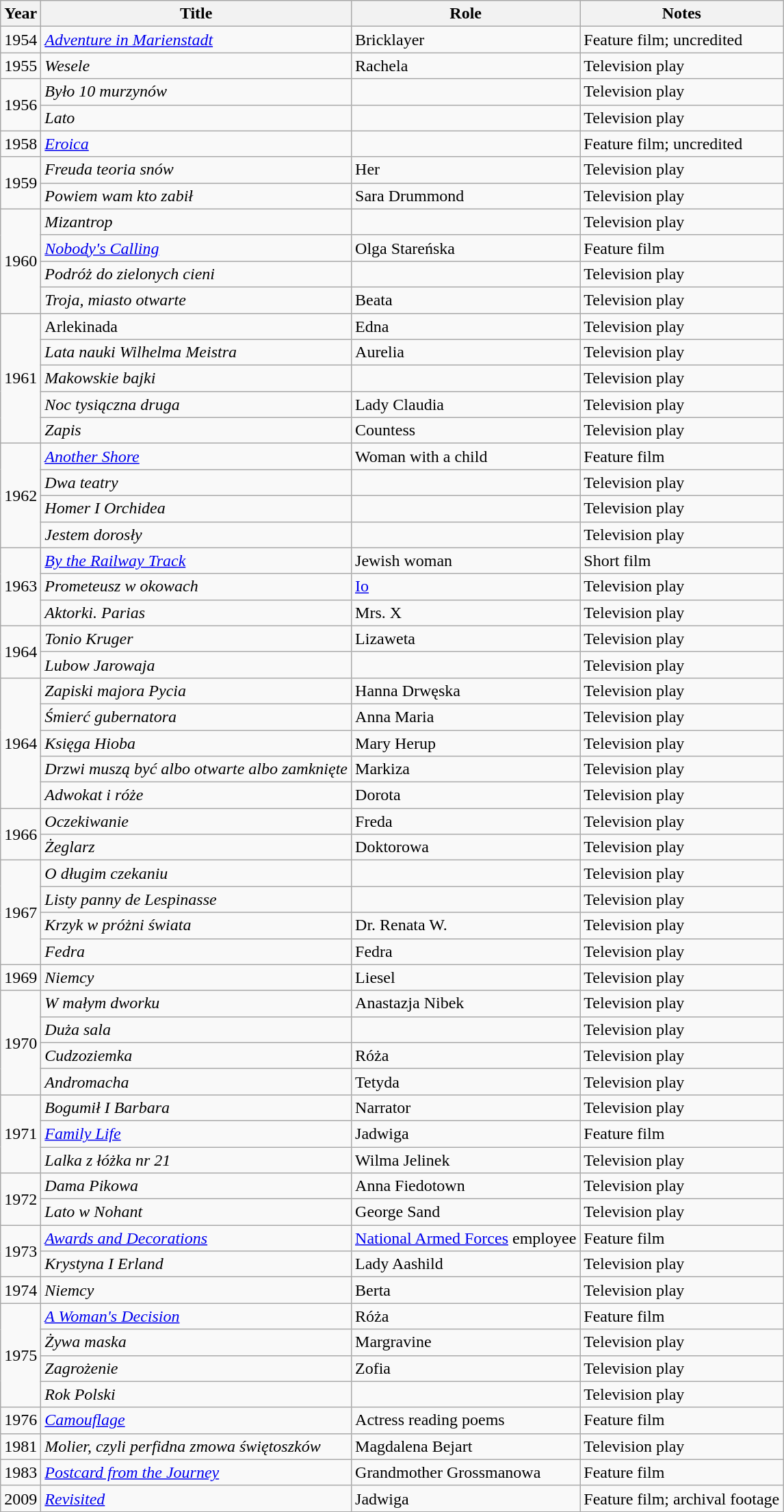<table class="wikitable plainrowheaders sortable">
<tr>
<th scope="col">Year</th>
<th scope="col">Title</th>
<th scope="col">Role</th>
<th scope="col" class="unsortable">Notes</th>
</tr>
<tr>
<td>1954</td>
<td><em><a href='#'>Adventure in Marienstadt</a></em></td>
<td>Bricklayer</td>
<td>Feature film; uncredited</td>
</tr>
<tr>
<td>1955</td>
<td><em>Wesele</em></td>
<td>Rachela</td>
<td>Television play</td>
</tr>
<tr>
<td rowspan=2>1956</td>
<td><em>Było 10 murzynów</em></td>
<td></td>
<td>Television play</td>
</tr>
<tr>
<td><em>Lato</em></td>
<td></td>
<td>Television play</td>
</tr>
<tr>
<td>1958</td>
<td><em><a href='#'>Eroica</a></em></td>
<td></td>
<td>Feature film; uncredited</td>
</tr>
<tr>
<td rowspan=2>1959</td>
<td><em>Freuda teoria snów</em></td>
<td>Her</td>
<td>Television play</td>
</tr>
<tr>
<td><em>Powiem wam kto zabił</em></td>
<td>Sara Drummond</td>
<td>Television play</td>
</tr>
<tr>
<td rowspan=4>1960</td>
<td><em>Mizantrop</em></td>
<td></td>
<td>Television play</td>
</tr>
<tr>
<td><em><a href='#'>Nobody's Calling</a></em></td>
<td>Olga Stareńska</td>
<td>Feature film</td>
</tr>
<tr>
<td><em>Podróż do zielonych cieni</em></td>
<td></td>
<td>Television play</td>
</tr>
<tr>
<td><em>Troja, miasto otwarte</em></td>
<td>Beata</td>
<td>Television play</td>
</tr>
<tr>
<td rowspan=5>1961</td>
<td>Arlekinada</td>
<td>Edna</td>
<td>Television play</td>
</tr>
<tr>
<td><em>Lata nauki Wilhelma Meistra</em></td>
<td>Aurelia</td>
<td>Television play</td>
</tr>
<tr>
<td><em>Makowskie bajki</em></td>
<td></td>
<td>Television play</td>
</tr>
<tr>
<td><em>Noc tysiączna druga</em></td>
<td>Lady Claudia</td>
<td>Television play</td>
</tr>
<tr>
<td><em>Zapis</em></td>
<td>Countess</td>
<td>Television play</td>
</tr>
<tr>
<td rowspan=4>1962</td>
<td><em><a href='#'>Another Shore</a></em></td>
<td>Woman with a child</td>
<td>Feature film</td>
</tr>
<tr>
<td><em>Dwa teatry</em></td>
<td></td>
<td>Television play</td>
</tr>
<tr>
<td><em>Homer I Orchidea</em></td>
<td></td>
<td>Television play</td>
</tr>
<tr>
<td><em>Jestem dorosły</em></td>
<td></td>
<td>Television play</td>
</tr>
<tr>
<td rowspan=3>1963</td>
<td><em><a href='#'>By the Railway Track</a></em></td>
<td>Jewish woman</td>
<td>Short film</td>
</tr>
<tr>
<td><em>Prometeusz w okowach</em></td>
<td><a href='#'>Io</a></td>
<td>Television play</td>
</tr>
<tr>
<td><em>Aktorki. Parias</em></td>
<td>Mrs. X</td>
<td>Television play</td>
</tr>
<tr>
<td rowspan=2>1964</td>
<td><em>Tonio Kruger</em></td>
<td>Lizaweta</td>
<td>Television play</td>
</tr>
<tr>
<td><em>Lubow Jarowaja</em></td>
<td></td>
<td>Television play</td>
</tr>
<tr>
<td rowspan=5>1964</td>
<td><em>Zapiski majora Pycia</em></td>
<td>Hanna Drwęska</td>
<td>Television play</td>
</tr>
<tr>
<td><em>Śmierć gubernatora</em></td>
<td>Anna Maria</td>
<td>Television play</td>
</tr>
<tr>
<td><em>Księga Hioba</em></td>
<td>Mary Herup</td>
<td>Television play</td>
</tr>
<tr>
<td><em>Drzwi muszą być albo otwarte albo zamknięte</em></td>
<td>Markiza</td>
<td>Television play</td>
</tr>
<tr>
<td><em>Adwokat i róże</em></td>
<td>Dorota</td>
<td>Television play</td>
</tr>
<tr>
<td rowspan=2>1966</td>
<td><em>Oczekiwanie</em></td>
<td>Freda</td>
<td>Television play</td>
</tr>
<tr>
<td><em>Żeglarz</em></td>
<td>Doktorowa</td>
<td>Television play</td>
</tr>
<tr>
<td rowspan=4>1967</td>
<td><em>O długim czekaniu</em></td>
<td></td>
<td>Television play</td>
</tr>
<tr>
<td><em>Listy panny de Lespinasse</em></td>
<td></td>
<td>Television play</td>
</tr>
<tr>
<td><em>Krzyk w próżni świata</em></td>
<td>Dr. Renata W.</td>
<td>Television play</td>
</tr>
<tr>
<td><em>Fedra</em></td>
<td>Fedra</td>
<td>Television play</td>
</tr>
<tr>
<td>1969</td>
<td><em>Niemcy</em></td>
<td>Liesel</td>
<td>Television play</td>
</tr>
<tr>
<td rowspan=4>1970</td>
<td><em>W małym dworku</em></td>
<td>Anastazja Nibek</td>
<td>Television play</td>
</tr>
<tr>
<td><em>Duża sala</em></td>
<td></td>
<td>Television play</td>
</tr>
<tr>
<td><em>Cudzoziemka</em></td>
<td>Róża</td>
<td>Television play</td>
</tr>
<tr>
<td><em>Andromacha</em></td>
<td>Tetyda</td>
<td>Television play</td>
</tr>
<tr>
<td rowspan=3>1971</td>
<td><em>Bogumił I Barbara</em></td>
<td>Narrator</td>
<td>Television play</td>
</tr>
<tr>
<td><em><a href='#'>Family Life</a></em></td>
<td>Jadwiga</td>
<td>Feature film</td>
</tr>
<tr>
<td><em>Lalka z łóżka nr 21</em></td>
<td>Wilma Jelinek</td>
<td>Television play</td>
</tr>
<tr>
<td rowspan=2>1972</td>
<td><em>Dama Pikowa</em></td>
<td>Anna Fiedotown</td>
<td>Television play</td>
</tr>
<tr>
<td><em>Lato w Nohant</em></td>
<td>George Sand</td>
<td>Television play</td>
</tr>
<tr>
<td rowspan=2>1973</td>
<td><em><a href='#'>Awards and Decorations</a></em></td>
<td><a href='#'>National Armed Forces</a> employee</td>
<td>Feature film</td>
</tr>
<tr>
<td><em>Krystyna I Erland</em></td>
<td>Lady Aashild</td>
<td>Television play</td>
</tr>
<tr>
<td>1974</td>
<td><em>Niemcy</em></td>
<td>Berta</td>
<td>Television play</td>
</tr>
<tr>
<td rowspan=4>1975</td>
<td><em><a href='#'>A Woman's Decision</a></em></td>
<td>Róża</td>
<td>Feature film</td>
</tr>
<tr>
<td><em>Żywa maska</em></td>
<td>Margravine</td>
<td>Television play</td>
</tr>
<tr>
<td><em>Zagrożenie</em></td>
<td>Zofia</td>
<td>Television play</td>
</tr>
<tr>
<td><em>Rok Polski</em></td>
<td></td>
<td>Television play</td>
</tr>
<tr>
<td>1976</td>
<td><em><a href='#'>Camouflage</a></em></td>
<td>Actress reading poems</td>
<td>Feature film</td>
</tr>
<tr>
<td>1981</td>
<td><em>Molier, czyli perfidna zmowa świętoszków</em></td>
<td>Magdalena Bejart</td>
<td>Television play</td>
</tr>
<tr>
<td>1983</td>
<td><em><a href='#'>Postcard from the Journey</a></em></td>
<td>Grandmother Grossmanowa</td>
<td>Feature film</td>
</tr>
<tr>
<td>2009</td>
<td><em><a href='#'>Revisited</a></em></td>
<td>Jadwiga</td>
<td>Feature film; archival footage</td>
</tr>
<tr>
</tr>
</table>
